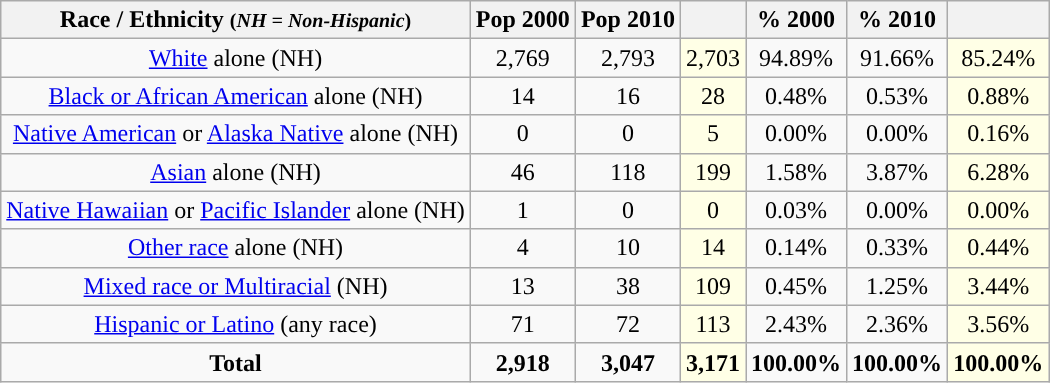<table class="wikitable" style="text-align:center;">
<tr>
<th>Race / Ethnicity <small>(<em>NH = Non-Hispanic</em>)</small></th>
<th>Pop 2000</th>
<th>Pop 2010</th>
<th></th>
<th>% 2000</th>
<th>% 2010</th>
<th></th>
</tr>
<tr>
<td><a href='#'>White</a> alone (NH)</td>
<td>2,769</td>
<td>2,793</td>
<td style='background: #ffffe6;'>2,703</td>
<td>94.89%</td>
<td>91.66%</td>
<td style='background: #ffffe6;'>85.24%</td>
</tr>
<tr>
<td><a href='#'>Black or African American</a> alone (NH)</td>
<td>14</td>
<td>16</td>
<td style='background: #ffffe6;'>28</td>
<td>0.48%</td>
<td>0.53%</td>
<td style='background: #ffffe6;'>0.88%</td>
</tr>
<tr>
<td><a href='#'>Native American</a> or <a href='#'>Alaska Native</a> alone (NH)</td>
<td>0</td>
<td>0</td>
<td style='background: #ffffe6;'>5</td>
<td>0.00%</td>
<td>0.00%</td>
<td style='background: #ffffe6;'>0.16%</td>
</tr>
<tr>
<td><a href='#'>Asian</a> alone (NH)</td>
<td>46</td>
<td>118</td>
<td style='background: #ffffe6;'>199</td>
<td>1.58%</td>
<td>3.87%</td>
<td style='background: #ffffe6;'>6.28%</td>
</tr>
<tr>
<td><a href='#'>Native Hawaiian</a> or <a href='#'>Pacific Islander</a> alone (NH)</td>
<td>1</td>
<td>0</td>
<td style='background: #ffffe6;'>0</td>
<td>0.03%</td>
<td>0.00%</td>
<td style='background: #ffffe6;'>0.00%</td>
</tr>
<tr>
<td><a href='#'>Other race</a> alone (NH)</td>
<td>4</td>
<td>10</td>
<td style='background: #ffffe6;'>14</td>
<td>0.14%</td>
<td>0.33%</td>
<td style='background: #ffffe6;'>0.44%</td>
</tr>
<tr>
<td><a href='#'>Mixed race or Multiracial</a> (NH)</td>
<td>13</td>
<td>38</td>
<td style='background: #ffffe6;'>109</td>
<td>0.45%</td>
<td>1.25%</td>
<td style='background: #ffffe6;'>3.44%</td>
</tr>
<tr>
<td><a href='#'>Hispanic or Latino</a> (any race)</td>
<td>71</td>
<td>72</td>
<td style='background: #ffffe6;'>113</td>
<td>2.43%</td>
<td>2.36%</td>
<td style='background: #ffffe6;'>3.56%</td>
</tr>
<tr>
<td><strong>Total</strong></td>
<td><strong>2,918</strong></td>
<td><strong>3,047</strong></td>
<td style='background: #ffffe6;'><strong>3,171</strong></td>
<td><strong>100.00%</strong></td>
<td><strong>100.00%</strong></td>
<td style='background: #ffffe6;'><strong>100.00%</strong></td>
</tr>
</table>
